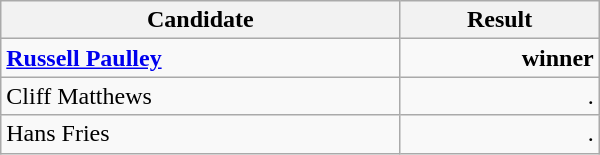<table class="wikitable" width="400">
<tr>
<th align="left">Candidate</th>
<th align="right">Result</th>
</tr>
<tr>
<td align="left"><strong><a href='#'>Russell Paulley</a></strong></td>
<td align="right"><strong>winner</strong></td>
</tr>
<tr>
<td align="left">Cliff Matthews</td>
<td align="right">.</td>
</tr>
<tr>
<td align="left">Hans Fries</td>
<td align="right">.</td>
</tr>
</table>
